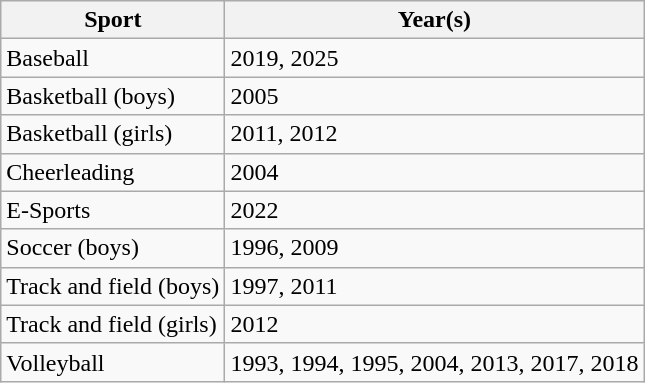<table class="wikitable">
<tr>
<th>Sport</th>
<th>Year(s)</th>
</tr>
<tr>
<td>Baseball</td>
<td>2019, 2025</td>
</tr>
<tr>
<td>Basketball (boys)</td>
<td>2005</td>
</tr>
<tr>
<td>Basketball (girls)</td>
<td>2011, 2012</td>
</tr>
<tr>
<td>Cheerleading</td>
<td>2004</td>
</tr>
<tr>
<td>E-Sports</td>
<td>2022</td>
</tr>
<tr>
<td>Soccer (boys)</td>
<td>1996, 2009</td>
</tr>
<tr>
<td>Track and field (boys)</td>
<td>1997, 2011</td>
</tr>
<tr>
<td>Track and field (girls)</td>
<td>2012</td>
</tr>
<tr>
<td>Volleyball</td>
<td>1993, 1994, 1995, 2004, 2013, 2017, 2018</td>
</tr>
</table>
